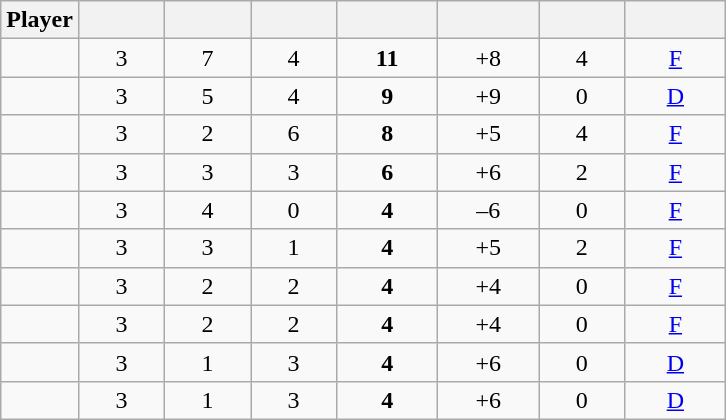<table class="wikitable sortable" style="text-align:center;">
<tr>
<th>Player</th>
<th width="50px"></th>
<th width="50px"></th>
<th width="50px"></th>
<th width="60px"></th>
<th width="60px"></th>
<th width="50px"></th>
<th width="60px"></th>
</tr>
<tr>
<td align=left> </td>
<td>3</td>
<td>7</td>
<td>4</td>
<td><strong>11</strong></td>
<td>+8</td>
<td>4</td>
<td><a href='#'>F</a></td>
</tr>
<tr>
<td align=left> </td>
<td>3</td>
<td>5</td>
<td>4</td>
<td><strong>9</strong></td>
<td>+9</td>
<td>0</td>
<td><a href='#'>D</a></td>
</tr>
<tr>
<td align=left> </td>
<td>3</td>
<td>2</td>
<td>6</td>
<td><strong>8</strong></td>
<td>+5</td>
<td>4</td>
<td><a href='#'>F</a></td>
</tr>
<tr>
<td align=left> </td>
<td>3</td>
<td>3</td>
<td>3</td>
<td><strong>6</strong></td>
<td>+6</td>
<td>2</td>
<td><a href='#'>F</a></td>
</tr>
<tr>
<td align=left> </td>
<td>3</td>
<td>4</td>
<td>0</td>
<td><strong>4</strong></td>
<td>–6</td>
<td>0</td>
<td><a href='#'>F</a></td>
</tr>
<tr>
<td align=left> </td>
<td>3</td>
<td>3</td>
<td>1</td>
<td><strong>4</strong></td>
<td>+5</td>
<td>2</td>
<td><a href='#'>F</a></td>
</tr>
<tr>
<td align=left> </td>
<td>3</td>
<td>2</td>
<td>2</td>
<td><strong>4</strong></td>
<td>+4</td>
<td>0</td>
<td><a href='#'>F</a></td>
</tr>
<tr>
<td align=left> </td>
<td>3</td>
<td>2</td>
<td>2</td>
<td><strong>4</strong></td>
<td>+4</td>
<td>0</td>
<td><a href='#'>F</a></td>
</tr>
<tr>
<td align=left> </td>
<td>3</td>
<td>1</td>
<td>3</td>
<td><strong>4</strong></td>
<td>+6</td>
<td>0</td>
<td><a href='#'>D</a></td>
</tr>
<tr>
<td align=left> </td>
<td>3</td>
<td>1</td>
<td>3</td>
<td><strong>4</strong></td>
<td>+6</td>
<td>0</td>
<td><a href='#'>D</a></td>
</tr>
</table>
